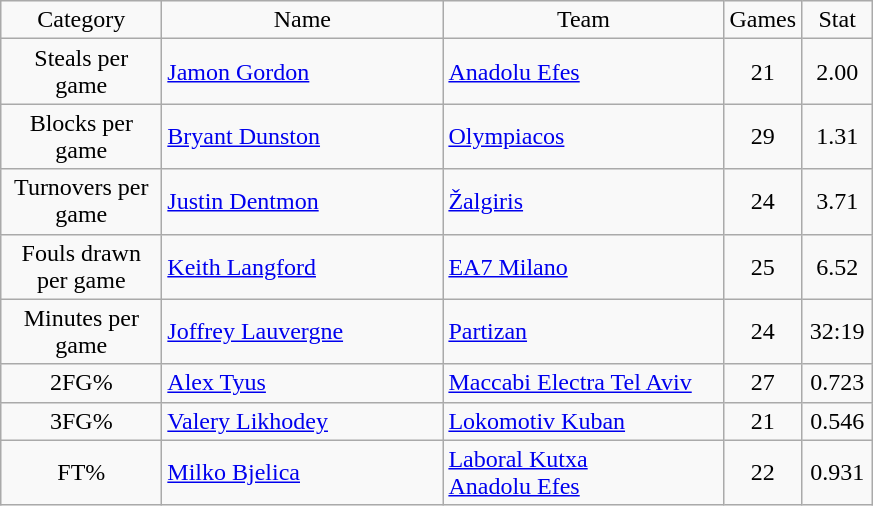<table class="wikitable sortable" style="text-align: center">
<tr>
<td width=100>Category</td>
<td width=180>Name</td>
<td width=180>Team</td>
<td width=40>Games</td>
<td width=40>Stat</td>
</tr>
<tr>
<td>Steals per game</td>
<td align="left"> <a href='#'>Jamon Gordon</a></td>
<td align="left"> <a href='#'>Anadolu Efes</a></td>
<td>21</td>
<td>2.00</td>
</tr>
<tr>
<td>Blocks per game</td>
<td align="left"> <a href='#'>Bryant Dunston</a></td>
<td align="left"> <a href='#'>Olympiacos</a></td>
<td>29</td>
<td>1.31</td>
</tr>
<tr>
<td>Turnovers per game</td>
<td align="left"> <a href='#'>Justin Dentmon</a></td>
<td align="left"> <a href='#'>Žalgiris</a></td>
<td>24</td>
<td>3.71</td>
</tr>
<tr>
<td>Fouls drawn per game</td>
<td align="left"> <a href='#'>Keith Langford</a></td>
<td align="left"> <a href='#'>EA7 Milano</a></td>
<td>25</td>
<td>6.52</td>
</tr>
<tr>
<td>Minutes per game</td>
<td align="left"> <a href='#'>Joffrey Lauvergne</a></td>
<td align="left"> <a href='#'>Partizan</a></td>
<td>24</td>
<td>32:19</td>
</tr>
<tr>
<td>2FG%</td>
<td align="left"> <a href='#'>Alex Tyus</a></td>
<td align="left"> <a href='#'>Maccabi Electra Tel Aviv</a></td>
<td>27</td>
<td>0.723</td>
</tr>
<tr>
<td>3FG%</td>
<td align="left"> <a href='#'>Valery Likhodey</a></td>
<td align="left"> <a href='#'>Lokomotiv Kuban</a></td>
<td>21</td>
<td>0.546</td>
</tr>
<tr>
<td>FT%</td>
<td align="left"> <a href='#'>Milko Bjelica</a></td>
<td align="left"> <a href='#'>Laboral Kutxa</a> <br>  <a href='#'>Anadolu Efes</a></td>
<td>22</td>
<td>0.931</td>
</tr>
</table>
